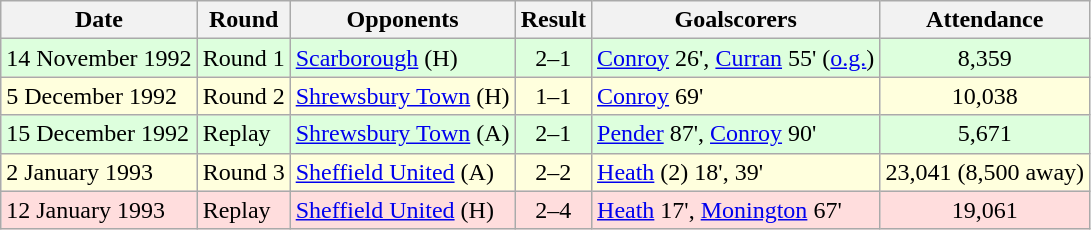<table class="wikitable">
<tr>
<th>Date</th>
<th>Round</th>
<th>Opponents</th>
<th>Result</th>
<th>Goalscorers</th>
<th>Attendance</th>
</tr>
<tr bgcolor="#ddffdd">
<td>14 November 1992</td>
<td>Round 1</td>
<td><a href='#'>Scarborough</a> (H)</td>
<td align="center">2–1</td>
<td><a href='#'>Conroy</a> 26', <a href='#'>Curran</a> 55' (<a href='#'>o.g.</a>)</td>
<td align="center">8,359</td>
</tr>
<tr bgcolor="#ffffdd">
<td>5 December 1992</td>
<td>Round 2</td>
<td><a href='#'>Shrewsbury Town</a> (H)</td>
<td align="center">1–1</td>
<td><a href='#'>Conroy</a> 69'</td>
<td align="center">10,038</td>
</tr>
<tr bgcolor="#ddffdd">
<td>15 December 1992</td>
<td>Replay</td>
<td><a href='#'>Shrewsbury Town</a> (A)</td>
<td align="center">2–1</td>
<td><a href='#'>Pender</a> 87', <a href='#'>Conroy</a> 90'</td>
<td align="center">5,671</td>
</tr>
<tr bgcolor="#ffffdd">
<td>2 January 1993</td>
<td>Round 3</td>
<td><a href='#'>Sheffield United</a> (A)</td>
<td align="center">2–2</td>
<td><a href='#'>Heath</a> (2) 18', 39'</td>
<td align="center">23,041 (8,500 away)</td>
</tr>
<tr bgcolor="#ffdddd">
<td>12 January 1993</td>
<td>Replay</td>
<td><a href='#'>Sheffield United</a> (H)</td>
<td align="center">2–4</td>
<td><a href='#'>Heath</a> 17', <a href='#'>Monington</a> 67'</td>
<td align="center">19,061</td>
</tr>
</table>
